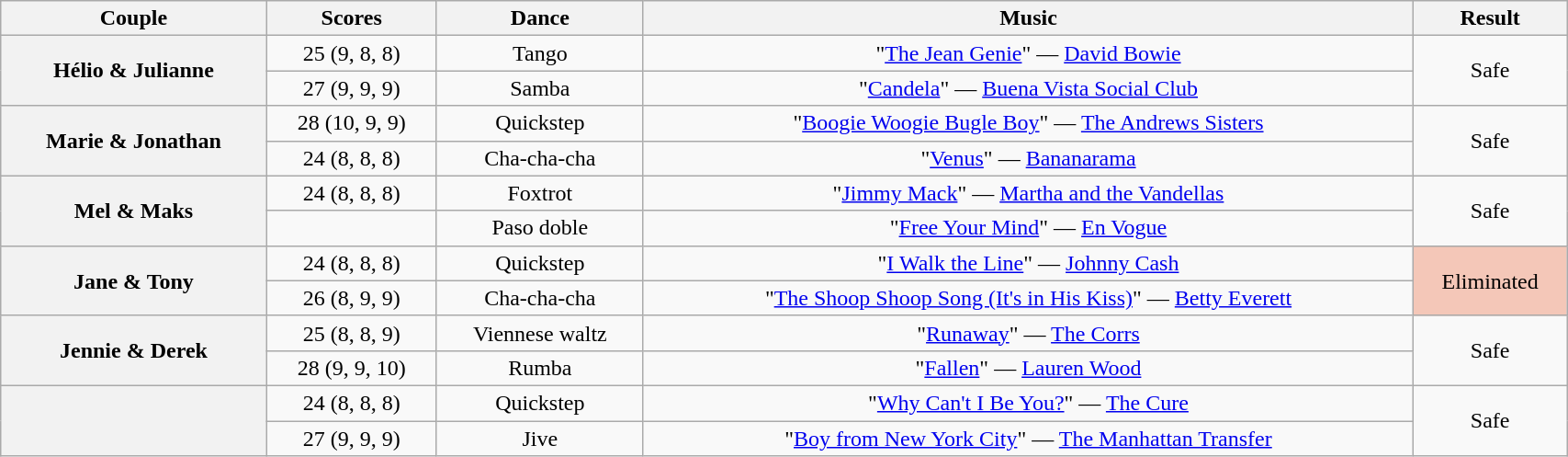<table class="wikitable sortable" style="text-align:center; width:90%">
<tr>
<th scope="col">Couple</th>
<th scope="col">Scores</th>
<th scope="col" class="unsortable">Dance</th>
<th scope="col" class="unsortable">Music</th>
<th scope="col" class="unsortable">Result</th>
</tr>
<tr>
<th scope="row" rowspan="2">Hélio & Julianne</th>
<td>25 (9, 8, 8)</td>
<td>Tango</td>
<td>"<a href='#'>The Jean Genie</a>" — <a href='#'>David Bowie</a></td>
<td rowspan="2">Safe</td>
</tr>
<tr>
<td>27 (9, 9, 9)</td>
<td>Samba</td>
<td>"<a href='#'>Candela</a>" — <a href='#'>Buena Vista Social Club</a></td>
</tr>
<tr>
<th scope="row" rowspan="2">Marie & Jonathan</th>
<td>28 (10, 9, 9)</td>
<td>Quickstep</td>
<td>"<a href='#'>Boogie Woogie Bugle Boy</a>" — <a href='#'>The Andrews Sisters</a></td>
<td rowspan="2">Safe</td>
</tr>
<tr>
<td>24 (8, 8, 8)</td>
<td>Cha-cha-cha</td>
<td>"<a href='#'>Venus</a>" — <a href='#'>Bananarama</a></td>
</tr>
<tr>
<th scope="row" rowspan="2">Mel & Maks</th>
<td>24 (8, 8, 8)</td>
<td>Foxtrot</td>
<td>"<a href='#'>Jimmy Mack</a>" — <a href='#'>Martha and the Vandellas</a></td>
<td rowspan="2">Safe</td>
</tr>
<tr>
<td></td>
<td>Paso doble</td>
<td>"<a href='#'>Free Your Mind</a>" — <a href='#'>En Vogue</a></td>
</tr>
<tr>
<th scope="row" rowspan="2">Jane & Tony</th>
<td>24 (8, 8, 8)</td>
<td>Quickstep</td>
<td>"<a href='#'>I Walk the Line</a>" — <a href='#'>Johnny Cash</a></td>
<td rowspan="2" bgcolor=f4c7b8>Eliminated</td>
</tr>
<tr>
<td>26 (8, 9, 9)</td>
<td>Cha-cha-cha</td>
<td>"<a href='#'>The Shoop Shoop Song (It's in His Kiss)</a>" — <a href='#'>Betty Everett</a></td>
</tr>
<tr>
<th scope="row" rowspan="2">Jennie & Derek</th>
<td>25 (8, 8, 9)</td>
<td>Viennese waltz</td>
<td>"<a href='#'>Runaway</a>" — <a href='#'>The Corrs</a></td>
<td rowspan="2">Safe</td>
</tr>
<tr>
<td>28 (9, 9, 10)</td>
<td>Rumba</td>
<td>"<a href='#'>Fallen</a>" — <a href='#'>Lauren Wood</a></td>
</tr>
<tr>
<th scope="row" rowspan="2"></th>
<td>24 (8, 8, 8)</td>
<td>Quickstep</td>
<td>"<a href='#'>Why Can't I Be You?</a>" — <a href='#'>The Cure</a></td>
<td rowspan="2">Safe</td>
</tr>
<tr>
<td>27 (9, 9, 9)</td>
<td>Jive</td>
<td>"<a href='#'>Boy from New York City</a>" — <a href='#'>The Manhattan Transfer</a></td>
</tr>
</table>
